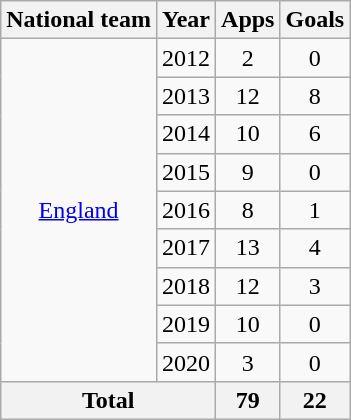<table class="wikitable" style="text-align:center">
<tr>
<th>National team</th>
<th>Year</th>
<th>Apps</th>
<th>Goals</th>
</tr>
<tr>
<td rowspan="9"><a href='#'>England</a></td>
<td>2012</td>
<td>2</td>
<td>0</td>
</tr>
<tr>
<td>2013</td>
<td>12</td>
<td>8</td>
</tr>
<tr>
<td>2014</td>
<td>10</td>
<td>6</td>
</tr>
<tr>
<td>2015</td>
<td>9</td>
<td>0</td>
</tr>
<tr>
<td>2016</td>
<td>8</td>
<td>1</td>
</tr>
<tr>
<td>2017</td>
<td>13</td>
<td>4</td>
</tr>
<tr>
<td>2018</td>
<td>12</td>
<td>3</td>
</tr>
<tr>
<td>2019</td>
<td>10</td>
<td>0</td>
</tr>
<tr>
<td>2020</td>
<td>3</td>
<td>0</td>
</tr>
<tr>
<th colspan="2">Total</th>
<th>79</th>
<th>22</th>
</tr>
</table>
